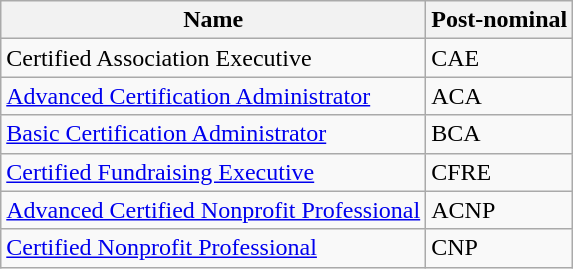<table class="wikitable">
<tr>
<th>Name</th>
<th>Post-nominal</th>
</tr>
<tr>
<td>Certified Association Executive</td>
<td>CAE</td>
</tr>
<tr>
<td><a href='#'>Advanced Certification Administrator</a></td>
<td>ACA</td>
</tr>
<tr>
<td><a href='#'>Basic Certification Administrator</a></td>
<td>BCA</td>
</tr>
<tr>
<td><a href='#'>Certified Fundraising Executive</a></td>
<td>CFRE</td>
</tr>
<tr>
<td><a href='#'>Advanced Certified Nonprofit Professional</a></td>
<td>ACNP</td>
</tr>
<tr>
<td><a href='#'>Certified Nonprofit Professional</a></td>
<td>CNP</td>
</tr>
</table>
